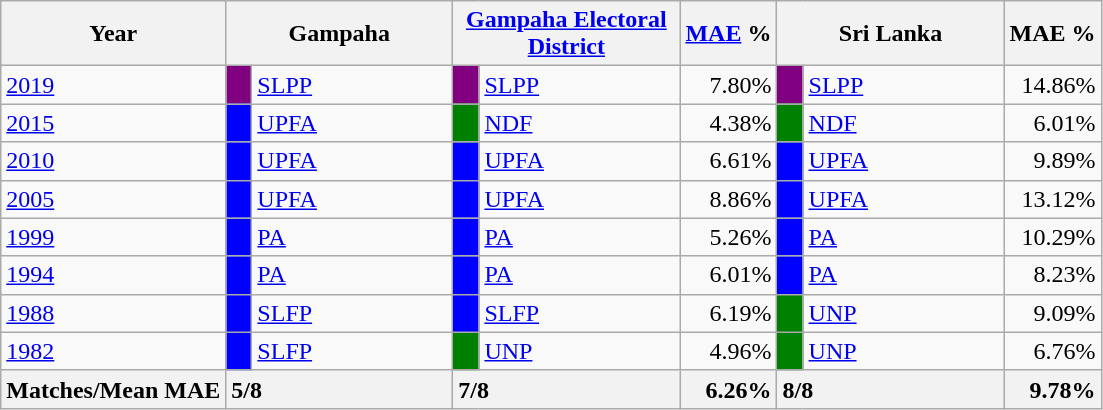<table class="wikitable">
<tr>
<th>Year</th>
<th colspan="2" width="144px">Gampaha</th>
<th colspan="2" width="144px"><a href='#'>Gampaha Electoral District</a></th>
<th><a href='#'>MAE</a> %</th>
<th colspan="2" width="144px">Sri Lanka</th>
<th>MAE %</th>
</tr>
<tr>
<td><a href='#'>2019</a></td>
<td style="background-color:purple;" width="10px"></td>
<td style="text-align:left;"><a href='#'>SLPP</a></td>
<td style="background-color:purple;" width="10px"></td>
<td style="text-align:left;"><a href='#'>SLPP</a></td>
<td style="text-align:right;">7.80%</td>
<td style="background-color:purple;" width="10px"></td>
<td style="text-align:left;"><a href='#'>SLPP</a></td>
<td style="text-align:right;">14.86%</td>
</tr>
<tr>
<td><a href='#'>2015</a></td>
<td style="background-color:blue;" width="10px"></td>
<td style="text-align:left;"><a href='#'>UPFA</a></td>
<td style="background-color:green;" width="10px"></td>
<td style="text-align:left;"><a href='#'>NDF</a></td>
<td style="text-align:right;">4.38%</td>
<td style="background-color:green;" width="10px"></td>
<td style="text-align:left;"><a href='#'>NDF</a></td>
<td style="text-align:right;">6.01%</td>
</tr>
<tr>
<td><a href='#'>2010</a></td>
<td style="background-color:blue;" width="10px"></td>
<td style="text-align:left;"><a href='#'>UPFA</a></td>
<td style="background-color:blue;" width="10px"></td>
<td style="text-align:left;"><a href='#'>UPFA</a></td>
<td style="text-align:right;">6.61%</td>
<td style="background-color:blue;" width="10px"></td>
<td style="text-align:left;"><a href='#'>UPFA</a></td>
<td style="text-align:right;">9.89%</td>
</tr>
<tr>
<td><a href='#'>2005</a></td>
<td style="background-color:blue;" width="10px"></td>
<td style="text-align:left;"><a href='#'>UPFA</a></td>
<td style="background-color:blue;" width="10px"></td>
<td style="text-align:left;"><a href='#'>UPFA</a></td>
<td style="text-align:right;">8.86%</td>
<td style="background-color:blue;" width="10px"></td>
<td style="text-align:left;"><a href='#'>UPFA</a></td>
<td style="text-align:right;">13.12%</td>
</tr>
<tr>
<td><a href='#'>1999</a></td>
<td style="background-color:blue;" width="10px"></td>
<td style="text-align:left;"><a href='#'>PA</a></td>
<td style="background-color:blue;" width="10px"></td>
<td style="text-align:left;"><a href='#'>PA</a></td>
<td style="text-align:right;">5.26%</td>
<td style="background-color:blue;" width="10px"></td>
<td style="text-align:left;"><a href='#'>PA</a></td>
<td style="text-align:right;">10.29%</td>
</tr>
<tr>
<td><a href='#'>1994</a></td>
<td style="background-color:blue;" width="10px"></td>
<td style="text-align:left;"><a href='#'>PA</a></td>
<td style="background-color:blue;" width="10px"></td>
<td style="text-align:left;"><a href='#'>PA</a></td>
<td style="text-align:right;">6.01%</td>
<td style="background-color:blue;" width="10px"></td>
<td style="text-align:left;"><a href='#'>PA</a></td>
<td style="text-align:right;">8.23%</td>
</tr>
<tr>
<td><a href='#'>1988</a></td>
<td style="background-color:blue;" width="10px"></td>
<td style="text-align:left;"><a href='#'>SLFP</a></td>
<td style="background-color:blue;" width="10px"></td>
<td style="text-align:left;"><a href='#'>SLFP</a></td>
<td style="text-align:right;">6.19%</td>
<td style="background-color:green;" width="10px"></td>
<td style="text-align:left;"><a href='#'>UNP</a></td>
<td style="text-align:right;">9.09%</td>
</tr>
<tr>
<td><a href='#'>1982</a></td>
<td style="background-color:blue;" width="10px"></td>
<td style="text-align:left;"><a href='#'>SLFP</a></td>
<td style="background-color:green;" width="10px"></td>
<td style="text-align:left;"><a href='#'>UNP</a></td>
<td style="text-align:right;">4.96%</td>
<td style="background-color:green;" width="10px"></td>
<td style="text-align:left;"><a href='#'>UNP</a></td>
<td style="text-align:right;">6.76%</td>
</tr>
<tr>
<th>Matches/Mean MAE</th>
<th style="text-align:left;"colspan="2" width="144px">5/8</th>
<th style="text-align:left;"colspan="2" width="144px">7/8</th>
<th style="text-align:right;">6.26%</th>
<th style="text-align:left;"colspan="2" width="144px">8/8</th>
<th style="text-align:right;">9.78%</th>
</tr>
</table>
